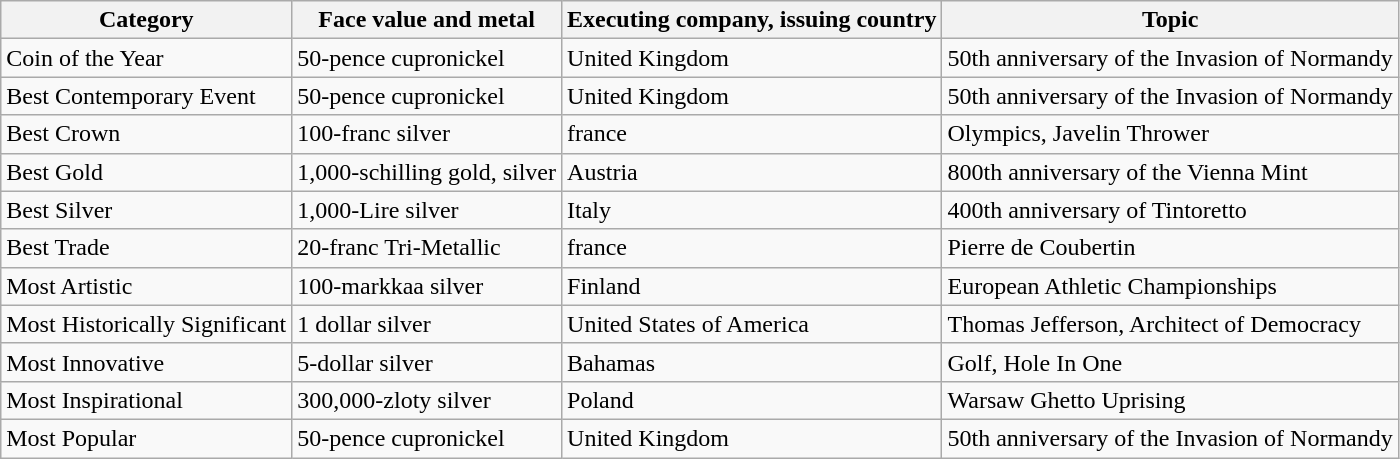<table class="wikitable plainrowheaders">
<tr>
<th>Category</th>
<th>Face value and metal</th>
<th>Executing company, issuing country</th>
<th>Topic</th>
</tr>
<tr>
<td>Coin of the Year</td>
<td>50-pence cupronickel</td>
<td>United Kingdom</td>
<td>50th anniversary of the Invasion of Normandy</td>
</tr>
<tr>
<td>Best Contemporary Event</td>
<td>50-pence cupronickel</td>
<td>United Kingdom</td>
<td>50th anniversary of the Invasion of Normandy</td>
</tr>
<tr>
<td>Best Crown</td>
<td>100-franc silver</td>
<td>france</td>
<td>Olympics, Javelin Thrower</td>
</tr>
<tr>
<td>Best Gold</td>
<td>1,000-schilling gold, silver</td>
<td>Austria</td>
<td>800th anniversary of the Vienna Mint</td>
</tr>
<tr>
<td>Best Silver</td>
<td>1,000-Lire silver</td>
<td>Italy</td>
<td>400th anniversary  of Tintoretto</td>
</tr>
<tr>
<td>Best Trade</td>
<td>20-franc Tri-Metallic</td>
<td>france</td>
<td>Pierre de Coubertin</td>
</tr>
<tr>
<td>Most Artistic</td>
<td>100-markkaa silver</td>
<td>Finland</td>
<td>European Athletic Championships</td>
</tr>
<tr>
<td>Most Historically Significant</td>
<td>1 dollar silver</td>
<td>United States of America</td>
<td>Thomas Jefferson, Architect of Democracy</td>
</tr>
<tr>
<td>Most Innovative</td>
<td>5-dollar silver</td>
<td>Bahamas</td>
<td>Golf, Hole In One</td>
</tr>
<tr>
<td>Most Inspirational</td>
<td>300,000-zloty silver</td>
<td>Poland</td>
<td>Warsaw Ghetto Uprising</td>
</tr>
<tr>
<td>Most Popular</td>
<td>50-pence cupronickel</td>
<td>United Kingdom</td>
<td>50th anniversary of the Invasion of Normandy</td>
</tr>
</table>
